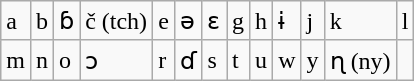<table class="wikitable">
<tr>
<td>a</td>
<td>b</td>
<td>ɓ</td>
<td>č (tch)</td>
<td d>e</td>
<td>ə</td>
<td>ԑ</td>
<td>g</td>
<td>h</td>
<td i>ɨ</td>
<td>j</td>
<td>k</td>
<td>l</td>
</tr>
<tr>
<td>m</td>
<td>n</td>
<td>o</td>
<td>ɔ</td>
<td p>r</td>
<td>ɗ</td>
<td>s</td>
<td>t</td>
<td>u</td>
<td ⱱ (vb)>w</td>
<td>y</td>
<td>ɳ (ny)</td>
<td></td>
</tr>
</table>
